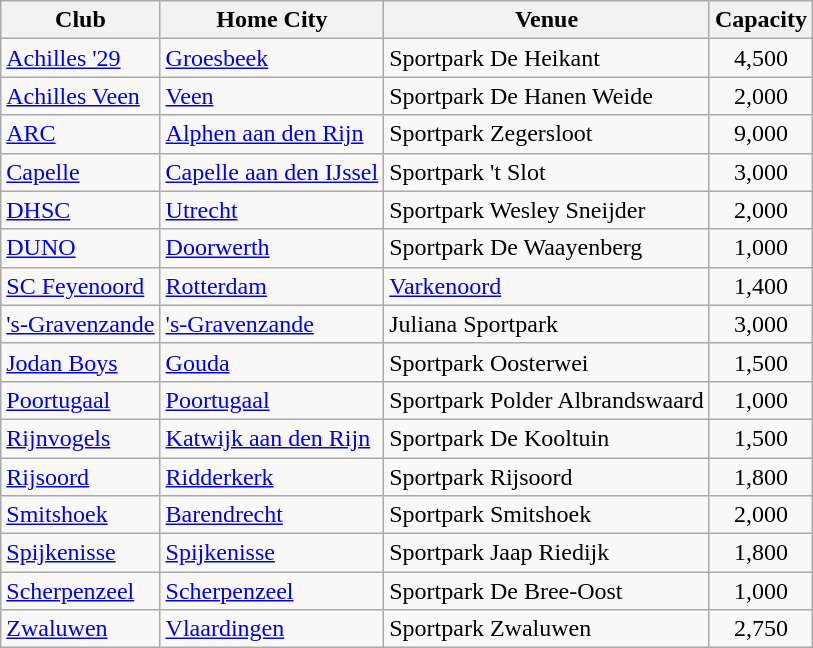<table class="wikitable sortable">
<tr>
<th>Club</th>
<th>Home City</th>
<th>Venue</th>
<th>Capacity</th>
</tr>
<tr>
<td><a href='#'>Achilles '29</a></td>
<td><a href='#'>Groesbeek</a></td>
<td>Sportpark De Heikant</td>
<td style="text-align: center;">4,500</td>
</tr>
<tr>
<td><a href='#'>Achilles Veen</a></td>
<td><a href='#'>Veen</a></td>
<td>Sportpark De Hanen Weide</td>
<td style="text-align: center;">2,000</td>
</tr>
<tr>
<td><a href='#'>ARC</a></td>
<td><a href='#'>Alphen aan den Rijn</a></td>
<td>Sportpark Zegersloot</td>
<td style="text-align: center;">9,000</td>
</tr>
<tr>
<td><a href='#'>Capelle</a></td>
<td><a href='#'>Capelle aan den IJssel</a></td>
<td>Sportpark 't Slot</td>
<td style="text-align: center;">3,000</td>
</tr>
<tr>
<td><a href='#'>DHSC</a></td>
<td><a href='#'>Utrecht</a></td>
<td>Sportpark Wesley Sneijder</td>
<td style="text-align: center;">2,000</td>
</tr>
<tr>
<td><a href='#'>DUNO</a></td>
<td><a href='#'>Doorwerth</a></td>
<td>Sportpark De Waayenberg</td>
<td style="text-align: center;">1,000</td>
</tr>
<tr>
<td><a href='#'>SC Feyenoord</a></td>
<td><a href='#'>Rotterdam</a></td>
<td><a href='#'>Varkenoord</a></td>
<td style="text-align: center;">1,400</td>
</tr>
<tr>
<td><a href='#'>'s-Gravenzande</a></td>
<td><a href='#'>'s-Gravenzande</a></td>
<td>Juliana Sportpark</td>
<td style="text-align: center;">3,000</td>
</tr>
<tr>
<td><a href='#'>Jodan Boys</a></td>
<td><a href='#'>Gouda</a></td>
<td>Sportpark Oosterwei</td>
<td style="text-align: center;">1,500</td>
</tr>
<tr>
<td><a href='#'>Poortugaal</a></td>
<td><a href='#'>Poortugaal</a></td>
<td>Sportpark Polder Albrandswaard</td>
<td style="text-align: center;">1,000</td>
</tr>
<tr>
<td><a href='#'>Rijnvogels</a></td>
<td><a href='#'>Katwijk aan den Rijn</a></td>
<td>Sportpark De Kooltuin</td>
<td style="text-align: center;">1,500</td>
</tr>
<tr>
<td><a href='#'>Rijsoord</a></td>
<td><a href='#'>Ridderkerk</a></td>
<td>Sportpark Rijsoord</td>
<td style="text-align: center;">1,800</td>
</tr>
<tr>
<td><a href='#'>Smitshoek</a></td>
<td><a href='#'>Barendrecht</a></td>
<td>Sportpark Smitshoek</td>
<td style="text-align: center;">2,000</td>
</tr>
<tr>
<td><a href='#'>Spijkenisse</a></td>
<td><a href='#'>Spijkenisse</a></td>
<td>Sportpark Jaap Riedijk</td>
<td style="text-align: center;">1,800</td>
</tr>
<tr>
<td><a href='#'>Scherpenzeel</a></td>
<td><a href='#'>Scherpenzeel</a></td>
<td>Sportpark De Bree-Oost</td>
<td style="text-align: center;">1,000</td>
</tr>
<tr>
<td><a href='#'>Zwaluwen</a></td>
<td><a href='#'>Vlaardingen</a></td>
<td>Sportpark Zwaluwen</td>
<td style="text-align: center;">2,750</td>
</tr>
</table>
